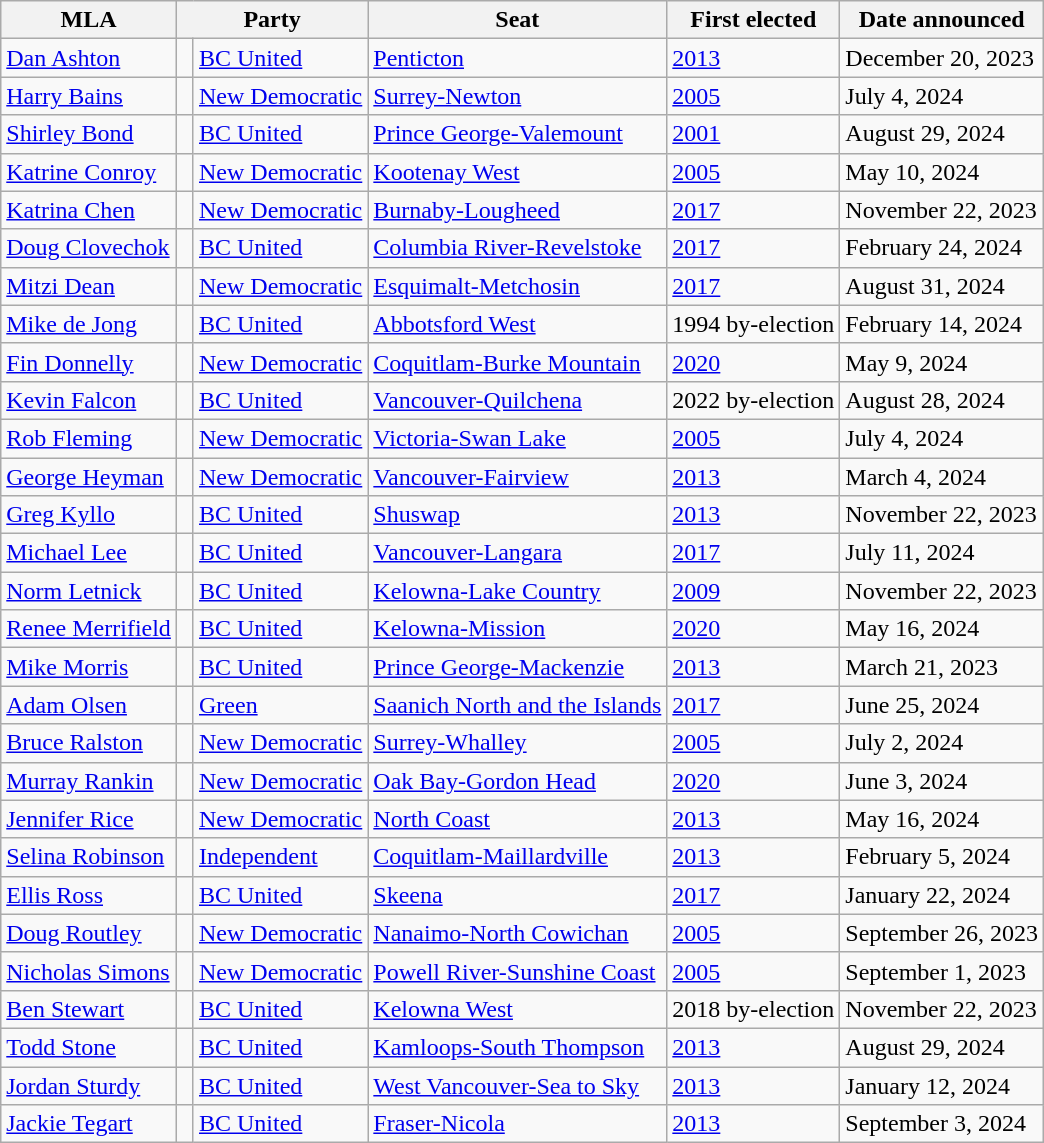<table class="wikitable sortable">
<tr>
<th scope="col">MLA</th>
<th colspan="2">Party</th>
<th scope="col">Seat</th>
<th scope="col">First elected</th>
<th>Date announced</th>
</tr>
<tr>
<td><a href='#'>Dan Ashton</a></td>
<td> </td>
<td><a href='#'>BC United</a></td>
<td><a href='#'>Penticton</a></td>
<td><a href='#'>2013</a></td>
<td>December 20, 2023</td>
</tr>
<tr>
<td><a href='#'>Harry Bains</a></td>
<td> </td>
<td><a href='#'>New Democratic</a></td>
<td><a href='#'>Surrey-Newton</a></td>
<td><a href='#'>2005</a></td>
<td>July 4, 2024</td>
</tr>
<tr>
<td><a href='#'>Shirley Bond</a></td>
<td> </td>
<td><a href='#'>BC United</a></td>
<td><a href='#'>Prince George-Valemount</a></td>
<td><a href='#'>2001</a></td>
<td>August 29, 2024</td>
</tr>
<tr>
<td><a href='#'>Katrine Conroy</a></td>
<td> </td>
<td><a href='#'>New Democratic</a></td>
<td><a href='#'>Kootenay West</a></td>
<td><a href='#'>2005</a></td>
<td>May 10, 2024</td>
</tr>
<tr>
<td><a href='#'>Katrina Chen</a></td>
<td> </td>
<td><a href='#'>New Democratic</a></td>
<td><a href='#'>Burnaby-Lougheed</a></td>
<td><a href='#'>2017</a></td>
<td>November 22, 2023</td>
</tr>
<tr>
<td><a href='#'>Doug Clovechok</a></td>
<td> </td>
<td><a href='#'>BC United</a></td>
<td><a href='#'>Columbia River-Revelstoke</a></td>
<td><a href='#'>2017</a></td>
<td>February 24, 2024</td>
</tr>
<tr>
<td><a href='#'>Mitzi Dean</a></td>
<td> </td>
<td><a href='#'>New Democratic</a></td>
<td><a href='#'>Esquimalt-Metchosin</a></td>
<td><a href='#'>2017</a></td>
<td>August 31, 2024</td>
</tr>
<tr>
<td><a href='#'>Mike de Jong</a></td>
<td> </td>
<td><a href='#'>BC United</a></td>
<td><a href='#'>Abbotsford West</a></td>
<td>1994 by-election</td>
<td>February 14, 2024</td>
</tr>
<tr>
<td><a href='#'>Fin Donnelly</a></td>
<td> </td>
<td><a href='#'>New Democratic</a></td>
<td><a href='#'>Coquitlam-Burke Mountain</a></td>
<td><a href='#'>2020</a></td>
<td>May 9, 2024</td>
</tr>
<tr>
<td><a href='#'>Kevin Falcon</a></td>
<td> </td>
<td><a href='#'>BC United</a></td>
<td><a href='#'>Vancouver-Quilchena</a></td>
<td>2022 by-election</td>
<td>August 28, 2024</td>
</tr>
<tr>
<td><a href='#'>Rob Fleming</a></td>
<td> </td>
<td><a href='#'>New Democratic</a></td>
<td><a href='#'>Victoria-Swan Lake</a></td>
<td><a href='#'>2005</a></td>
<td>July 4, 2024</td>
</tr>
<tr>
<td><a href='#'>George Heyman</a></td>
<td> </td>
<td><a href='#'>New Democratic</a></td>
<td><a href='#'>Vancouver-Fairview</a></td>
<td><a href='#'>2013</a></td>
<td>March 4, 2024</td>
</tr>
<tr>
<td><a href='#'>Greg Kyllo</a></td>
<td> </td>
<td><a href='#'>BC United</a></td>
<td><a href='#'>Shuswap</a></td>
<td><a href='#'>2013</a></td>
<td>November 22, 2023</td>
</tr>
<tr>
<td><a href='#'>Michael Lee</a></td>
<td> </td>
<td><a href='#'>BC United</a></td>
<td><a href='#'>Vancouver-Langara</a></td>
<td><a href='#'>2017</a></td>
<td>July 11, 2024</td>
</tr>
<tr>
<td><a href='#'>Norm Letnick</a></td>
<td> </td>
<td><a href='#'>BC United</a></td>
<td><a href='#'>Kelowna-Lake Country</a></td>
<td><a href='#'>2009</a></td>
<td>November 22, 2023</td>
</tr>
<tr>
<td><a href='#'>Renee Merrifield</a></td>
<td> </td>
<td><a href='#'>BC United</a></td>
<td><a href='#'>Kelowna-Mission</a></td>
<td><a href='#'>2020</a></td>
<td>May 16, 2024</td>
</tr>
<tr>
<td><a href='#'>Mike Morris</a></td>
<td> </td>
<td><a href='#'>BC United</a></td>
<td><a href='#'>Prince George-Mackenzie</a></td>
<td><a href='#'>2013</a></td>
<td>March 21, 2023</td>
</tr>
<tr>
<td><a href='#'>Adam Olsen</a></td>
<td> </td>
<td><a href='#'>Green</a></td>
<td><a href='#'>Saanich North and the Islands</a></td>
<td><a href='#'>2017</a></td>
<td>June 25, 2024</td>
</tr>
<tr>
<td><a href='#'>Bruce Ralston</a></td>
<td> </td>
<td><a href='#'>New Democratic</a></td>
<td><a href='#'>Surrey-Whalley</a></td>
<td><a href='#'>2005</a></td>
<td>July 2, 2024</td>
</tr>
<tr>
<td><a href='#'>Murray Rankin</a></td>
<td> </td>
<td><a href='#'>New Democratic</a></td>
<td><a href='#'>Oak Bay-Gordon Head</a></td>
<td><a href='#'>2020</a></td>
<td>June 3, 2024</td>
</tr>
<tr>
<td><a href='#'>Jennifer Rice</a></td>
<td> </td>
<td><a href='#'>New Democratic</a></td>
<td><a href='#'>North Coast</a></td>
<td><a href='#'>2013</a></td>
<td>May 16, 2024</td>
</tr>
<tr>
<td><a href='#'>Selina Robinson</a></td>
<td> </td>
<td><a href='#'>Independent</a></td>
<td><a href='#'>Coquitlam-Maillardville</a></td>
<td><a href='#'>2013</a></td>
<td>February 5, 2024</td>
</tr>
<tr>
<td><a href='#'>Ellis Ross</a></td>
<td> </td>
<td><a href='#'>BC United</a></td>
<td><a href='#'>Skeena</a></td>
<td><a href='#'>2017</a></td>
<td>January 22, 2024</td>
</tr>
<tr>
<td><a href='#'>Doug Routley</a></td>
<td> </td>
<td><a href='#'>New Democratic</a></td>
<td><a href='#'>Nanaimo-North Cowichan</a></td>
<td><a href='#'>2005</a></td>
<td>September 26, 2023</td>
</tr>
<tr>
<td><a href='#'>Nicholas Simons</a></td>
<td> </td>
<td><a href='#'>New Democratic</a></td>
<td><a href='#'>Powell River-Sunshine Coast</a></td>
<td><a href='#'>2005</a></td>
<td>September 1, 2023</td>
</tr>
<tr>
<td><a href='#'>Ben Stewart</a></td>
<td> </td>
<td><a href='#'>BC United</a></td>
<td><a href='#'>Kelowna West</a></td>
<td>2018 by-election</td>
<td>November 22, 2023</td>
</tr>
<tr>
<td><a href='#'>Todd Stone</a></td>
<td> </td>
<td><a href='#'>BC United</a></td>
<td><a href='#'>Kamloops-South Thompson</a></td>
<td><a href='#'>2013</a></td>
<td>August 29, 2024</td>
</tr>
<tr>
<td><a href='#'>Jordan Sturdy</a></td>
<td> </td>
<td><a href='#'>BC United</a></td>
<td><a href='#'>West Vancouver-Sea to Sky</a></td>
<td><a href='#'>2013</a></td>
<td>January 12, 2024</td>
</tr>
<tr>
<td><a href='#'>Jackie Tegart</a></td>
<td> </td>
<td><a href='#'>BC United</a></td>
<td><a href='#'>Fraser-Nicola</a></td>
<td><a href='#'>2013</a></td>
<td>September 3, 2024</td>
</tr>
</table>
